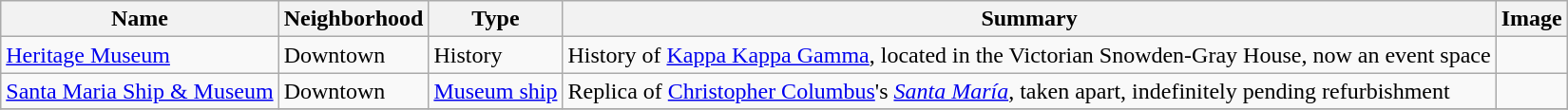<table class="wikitable sortable">
<tr>
<th>Name</th>
<th>Neighborhood</th>
<th>Type</th>
<th>Summary</th>
<th>Image</th>
</tr>
<tr>
<td><a href='#'>Heritage Museum</a></td>
<td>Downtown</td>
<td>History</td>
<td>History of <a href='#'>Kappa Kappa Gamma</a>, located in the Victorian Snowden-Gray House, now an event space</td>
<td></td>
</tr>
<tr>
<td><a href='#'>Santa Maria Ship & Museum</a></td>
<td>Downtown</td>
<td><a href='#'>Museum ship</a></td>
<td>Replica of <a href='#'>Christopher Columbus</a>'s <em><a href='#'>Santa María</a></em>, taken apart, indefinitely pending refurbishment</td>
<td></td>
</tr>
<tr>
</tr>
</table>
